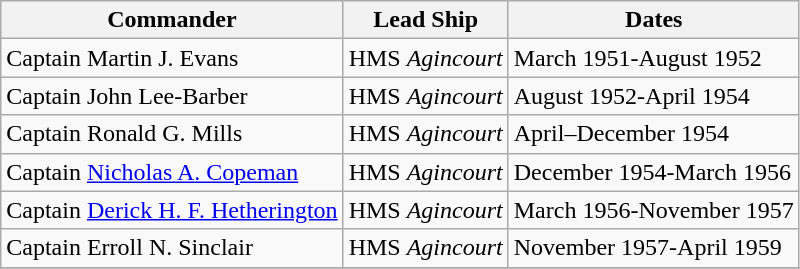<table class="wikitable">
<tr>
<th>Commander</th>
<th>Lead Ship</th>
<th>Dates</th>
</tr>
<tr>
<td>Captain Martin J. Evans</td>
<td>HMS <em>Agincourt</em></td>
<td>March 1951-August 1952</td>
</tr>
<tr>
<td>Captain John Lee-Barber</td>
<td>HMS <em>Agincourt</em></td>
<td>August 1952-April 1954</td>
</tr>
<tr>
<td>Captain Ronald G. Mills</td>
<td>HMS <em>Agincourt</em></td>
<td>April–December 1954</td>
</tr>
<tr '>
<td>Captain <a href='#'>Nicholas A. Copeman</a></td>
<td>HMS <em>Agincourt</em></td>
<td>December 1954-March 1956</td>
</tr>
<tr>
<td>Captain <a href='#'>Derick H. F. Hetherington</a></td>
<td>HMS <em>Agincourt</em></td>
<td>March 1956-November 1957</td>
</tr>
<tr>
<td>Captain Erroll N. Sinclair</td>
<td>HMS <em>Agincourt</em></td>
<td>November 1957-April 1959</td>
</tr>
<tr>
</tr>
</table>
